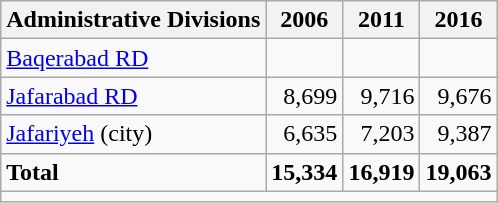<table class="wikitable">
<tr>
<th>Administrative Divisions</th>
<th>2006</th>
<th>2011</th>
<th>2016</th>
</tr>
<tr>
<td><a href='#'>Baqerabad RD</a></td>
<td style="text-align: right;"></td>
<td style="text-align: right;"></td>
<td style="text-align: right;"></td>
</tr>
<tr>
<td><a href='#'>Jafarabad RD</a></td>
<td style="text-align: right;">8,699</td>
<td style="text-align: right;">9,716</td>
<td style="text-align: right;">9,676</td>
</tr>
<tr>
<td><a href='#'>Jafariyeh</a> (city)</td>
<td style="text-align: right;">6,635</td>
<td style="text-align: right;">7,203</td>
<td style="text-align: right;">9,387</td>
</tr>
<tr>
<td><strong>Total</strong></td>
<td style="text-align: right;"><strong>15,334</strong></td>
<td style="text-align: right;"><strong>16,919</strong></td>
<td style="text-align: right;"><strong>19,063</strong></td>
</tr>
<tr>
<td colspan=4></td>
</tr>
</table>
